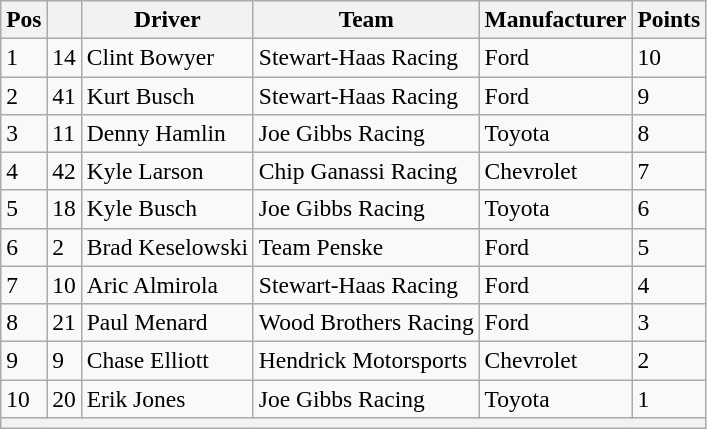<table class="wikitable" style="font-size:98%">
<tr>
<th>Pos</th>
<th></th>
<th>Driver</th>
<th>Team</th>
<th>Manufacturer</th>
<th>Points</th>
</tr>
<tr>
<td>1</td>
<td>14</td>
<td>Clint Bowyer</td>
<td>Stewart-Haas Racing</td>
<td>Ford</td>
<td>10</td>
</tr>
<tr>
<td>2</td>
<td>41</td>
<td>Kurt Busch</td>
<td>Stewart-Haas Racing</td>
<td>Ford</td>
<td>9</td>
</tr>
<tr>
<td>3</td>
<td>11</td>
<td>Denny Hamlin</td>
<td>Joe Gibbs Racing</td>
<td>Toyota</td>
<td>8</td>
</tr>
<tr>
<td>4</td>
<td>42</td>
<td>Kyle Larson</td>
<td>Chip Ganassi Racing</td>
<td>Chevrolet</td>
<td>7</td>
</tr>
<tr>
<td>5</td>
<td>18</td>
<td>Kyle Busch</td>
<td>Joe Gibbs Racing</td>
<td>Toyota</td>
<td>6</td>
</tr>
<tr>
<td>6</td>
<td>2</td>
<td>Brad Keselowski</td>
<td>Team Penske</td>
<td>Ford</td>
<td>5</td>
</tr>
<tr>
<td>7</td>
<td>10</td>
<td>Aric Almirola</td>
<td>Stewart-Haas Racing</td>
<td>Ford</td>
<td>4</td>
</tr>
<tr>
<td>8</td>
<td>21</td>
<td>Paul Menard</td>
<td>Wood Brothers Racing</td>
<td>Ford</td>
<td>3</td>
</tr>
<tr>
<td>9</td>
<td>9</td>
<td>Chase Elliott</td>
<td>Hendrick Motorsports</td>
<td>Chevrolet</td>
<td>2</td>
</tr>
<tr>
<td>10</td>
<td>20</td>
<td>Erik Jones</td>
<td>Joe Gibbs Racing</td>
<td>Toyota</td>
<td>1</td>
</tr>
<tr>
<th colspan="6"></th>
</tr>
</table>
